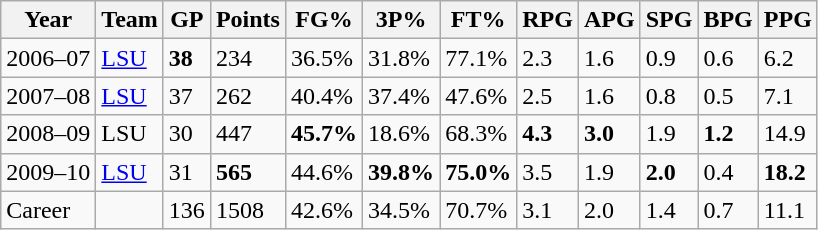<table class="wikitable">
<tr>
<th>Year</th>
<th>Team</th>
<th>GP</th>
<th>Points</th>
<th>FG%</th>
<th>3P%</th>
<th>FT%</th>
<th>RPG</th>
<th>APG</th>
<th>SPG</th>
<th>BPG</th>
<th>PPG</th>
</tr>
<tr>
<td>2006–07</td>
<td><a href='#'>LSU</a></td>
<td><strong>38</strong></td>
<td>234</td>
<td>36.5%</td>
<td>31.8%</td>
<td>77.1%</td>
<td>2.3</td>
<td>1.6</td>
<td>0.9</td>
<td>0.6</td>
<td>6.2</td>
</tr>
<tr>
<td>2007–08</td>
<td><a href='#'>LSU</a></td>
<td>37</td>
<td>262</td>
<td>40.4%</td>
<td>37.4%</td>
<td>47.6%</td>
<td>2.5</td>
<td>1.6</td>
<td>0.8</td>
<td>0.5</td>
<td>7.1</td>
</tr>
<tr>
<td>2008–09</td>
<td>LSU</td>
<td>30</td>
<td>447</td>
<td><strong>45.7%</strong></td>
<td>18.6%</td>
<td>68.3%</td>
<td><strong>4.3</strong></td>
<td><strong>3.0</strong></td>
<td>1.9</td>
<td><strong>1.2</strong></td>
<td>14.9</td>
</tr>
<tr>
<td>2009–10</td>
<td><a href='#'>LSU</a></td>
<td>31</td>
<td><strong>565</strong></td>
<td>44.6%</td>
<td><strong>39.8%</strong></td>
<td><strong>75.0%</strong></td>
<td>3.5</td>
<td>1.9</td>
<td><strong>2.0</strong></td>
<td>0.4</td>
<td><strong>18.2</strong></td>
</tr>
<tr>
<td>Career</td>
<td></td>
<td>136</td>
<td>1508</td>
<td>42.6%</td>
<td>34.5%</td>
<td>70.7%</td>
<td>3.1</td>
<td>2.0</td>
<td>1.4</td>
<td>0.7</td>
<td>11.1</td>
</tr>
</table>
